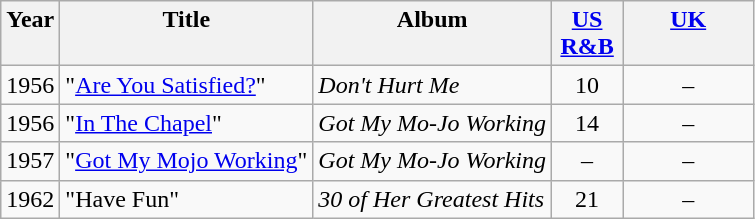<table class="wikitable">
<tr>
<th align="left" valign="top">Year</th>
<th align="left" valign="top">Title</th>
<th align="left" valign="top">Album</th>
<th align="center" valign="top" width="40"><a href='#'>US R&B</a></th>
<th align="center" valign="top" width="80"><a href='#'>UK</a></th>
</tr>
<tr>
<td align="left" valign="top">1956</td>
<td align="left" valign="top">"<a href='#'>Are You Satisfied?</a>"</td>
<td align="left" valign="top"><em>Don't Hurt Me</em></td>
<td align="center" valign="top">10</td>
<td align="center" valign="top">–</td>
</tr>
<tr>
<td align="left" valign="top">1956</td>
<td align="left" valign="top">"<a href='#'>In The Chapel</a>"</td>
<td align="left" valign="top"><em>Got My Mo-Jo Working</em></td>
<td align="center" valign="top">14</td>
<td align="center" valign="top">–</td>
</tr>
<tr>
<td align="left" valign="top">1957</td>
<td align="left" valign="top">"<a href='#'>Got My Mojo Working</a>"</td>
<td align="left" valign="top"><em>Got My Mo-Jo Working</em></td>
<td align="center" valign="top">–</td>
<td align="center" valign="top">–</td>
</tr>
<tr>
<td align="left" valign="top">1962</td>
<td align="left" valign="top">"Have Fun"</td>
<td align="left" valign="top"><em>30 of Her Greatest Hits</em></td>
<td align="center" valign="top">21</td>
<td align="center" valign="top">–</td>
</tr>
</table>
